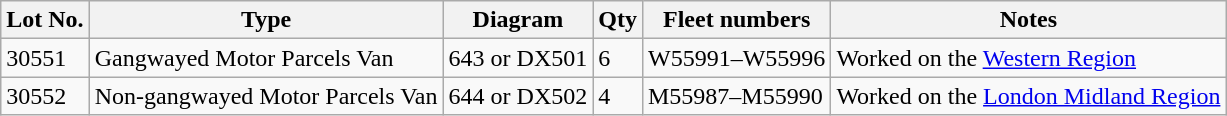<table class=wikitable>
<tr>
<th>Lot No.</th>
<th>Type</th>
<th>Diagram</th>
<th>Qty</th>
<th>Fleet numbers</th>
<th>Notes</th>
</tr>
<tr>
<td>30551</td>
<td>Gangwayed Motor Parcels Van</td>
<td>643 or DX501</td>
<td>6</td>
<td>W55991–W55996</td>
<td>Worked on the <a href='#'>Western Region</a></td>
</tr>
<tr>
<td>30552</td>
<td>Non-gangwayed Motor Parcels Van</td>
<td>644 or DX502</td>
<td>4</td>
<td>M55987–M55990</td>
<td>Worked on the <a href='#'>London Midland Region</a></td>
</tr>
</table>
